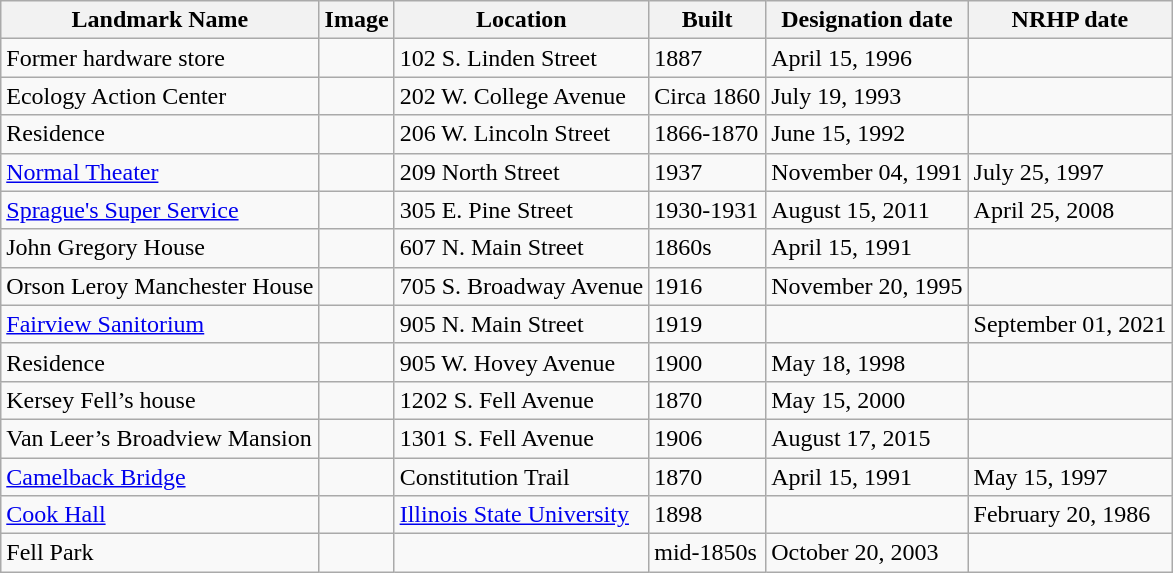<table class="wikitable sortable">
<tr>
<th>Landmark Name</th>
<th>Image</th>
<th>Location</th>
<th>Built</th>
<th>Designation date</th>
<th>NRHP date</th>
</tr>
<tr>
<td>Former hardware store</td>
<td></td>
<td>102 S. Linden Street</td>
<td>1887</td>
<td>April 15, 1996</td>
<td></td>
</tr>
<tr>
<td>Ecology Action Center</td>
<td></td>
<td>202 W. College Avenue</td>
<td>Circa 1860</td>
<td>July 19, 1993</td>
<td></td>
</tr>
<tr>
<td>Residence</td>
<td></td>
<td>206 W. Lincoln Street</td>
<td>1866-1870</td>
<td>June 15, 1992</td>
<td></td>
</tr>
<tr>
<td><a href='#'>Normal Theater</a></td>
<td></td>
<td>209 North Street</td>
<td>1937</td>
<td>November 04, 1991</td>
<td>July 25, 1997</td>
</tr>
<tr>
<td><a href='#'>Sprague's Super Service</a></td>
<td></td>
<td>305 E. Pine Street</td>
<td>1930-1931</td>
<td>August 15, 2011</td>
<td>April 25, 2008</td>
</tr>
<tr>
<td>John Gregory House</td>
<td></td>
<td>607 N. Main Street</td>
<td>1860s</td>
<td>April 15, 1991</td>
<td></td>
</tr>
<tr>
<td>Orson Leroy Manchester House</td>
<td></td>
<td>705 S. Broadway Avenue</td>
<td>1916</td>
<td>November 20, 1995</td>
<td></td>
</tr>
<tr>
<td><a href='#'>Fairview Sanitorium</a></td>
<td></td>
<td>905 N. Main Street</td>
<td>1919</td>
<td></td>
<td>September 01, 2021</td>
</tr>
<tr>
<td>Residence</td>
<td></td>
<td>905 W. Hovey Avenue</td>
<td>1900</td>
<td>May 18, 1998</td>
<td></td>
</tr>
<tr>
<td>Kersey Fell’s house</td>
<td></td>
<td>1202 S. Fell Avenue</td>
<td>1870</td>
<td>May 15, 2000</td>
<td></td>
</tr>
<tr>
<td>Van Leer’s Broadview Mansion</td>
<td></td>
<td>1301 S. Fell Avenue</td>
<td>1906</td>
<td>August 17, 2015</td>
<td></td>
</tr>
<tr>
<td><a href='#'>Camelback Bridge</a></td>
<td></td>
<td>Constitution Trail</td>
<td>1870</td>
<td>April 15, 1991</td>
<td>May 15, 1997</td>
</tr>
<tr>
<td><a href='#'>Cook Hall</a></td>
<td></td>
<td><a href='#'>Illinois State University</a></td>
<td>1898</td>
<td></td>
<td>February 20, 1986</td>
</tr>
<tr>
<td>Fell Park</td>
<td></td>
<td></td>
<td>mid-1850s</td>
<td>October 20, 2003</td>
<td></td>
</tr>
</table>
